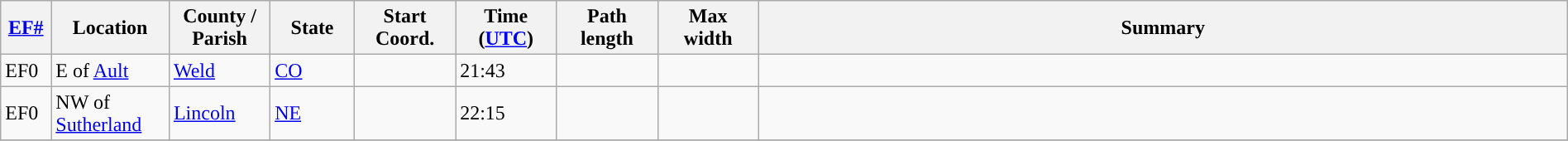<table class="wikitable sortable" style="width:100%;">
<tr>
<th scope="col"  style="width:3%; text-align:center;"><a href='#'>EF#</a></th>
<th scope="col"  style="width:7%; text-align:center;" class="unsortable">Location</th>
<th scope="col"  style="width:6%; text-align:center;" class="unsortable">County / Parish</th>
<th scope="col"  style="width:5%; text-align:center;">State</th>
<th scope="col"  style="width:6%; text-align:center;">Start Coord.</th>
<th scope="col"  style="width:6%; text-align:center;">Time (<a href='#'>UTC</a>)</th>
<th scope="col"  style="width:6%; text-align:center;">Path length</th>
<th scope="col"  style="width:6%; text-align:center;">Max width</th>
<th scope="col" class="unsortable" style="width:48%; text-align:center;">Summary</th>
</tr>
<tr>
<td>EF0</td>
<td>E of <a href='#'>Ault</a></td>
<td><a href='#'>Weld</a></td>
<td><a href='#'>CO</a></td>
<td></td>
<td>21:43</td>
<td></td>
<td></td>
<td></td>
</tr>
<tr>
<td>EF0</td>
<td>NW of <a href='#'>Sutherland</a></td>
<td><a href='#'>Lincoln</a></td>
<td><a href='#'>NE</a></td>
<td></td>
<td>22:15</td>
<td></td>
<td></td>
<td></td>
</tr>
<tr>
</tr>
</table>
